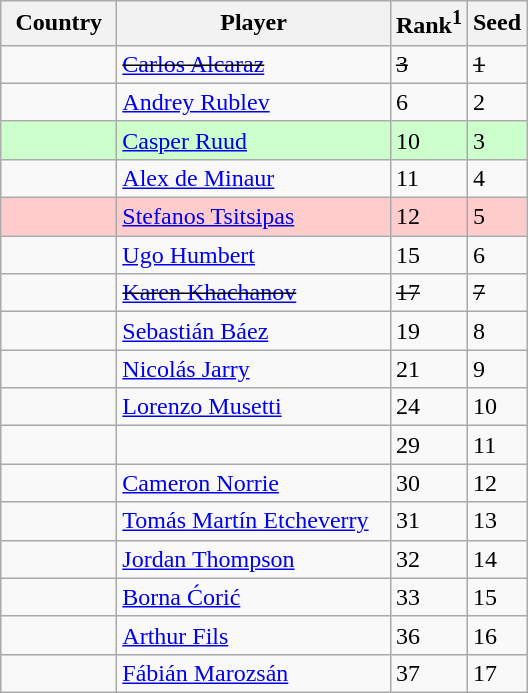<table class=wikitable>
<tr>
<th width="70">Country</th>
<th width="175">Player</th>
<th>Rank<sup>1</sup></th>
<th>Seed</th>
</tr>
<tr>
<td><s></s></td>
<td><s><a href='#'>Carlos Alcaraz</a></s></td>
<td><s>3</s></td>
<td><s>1</s></td>
</tr>
<tr>
<td></td>
<td><a href='#'>Andrey Rublev</a></td>
<td>6</td>
<td>2</td>
</tr>
<tr bgcolor=#cfc>
<td></td>
<td><a href='#'>Casper Ruud</a></td>
<td>10</td>
<td>3</td>
</tr>
<tr>
<td></td>
<td><a href='#'>Alex de Minaur</a></td>
<td>11</td>
<td>4</td>
</tr>
<tr bgcolor=#fcc>
<td></td>
<td><a href='#'>Stefanos Tsitsipas</a></td>
<td>12</td>
<td>5</td>
</tr>
<tr>
<td></td>
<td><a href='#'>Ugo Humbert</a></td>
<td>15</td>
<td>6</td>
</tr>
<tr>
<td></td>
<td><s><a href='#'>Karen Khachanov</a></s></td>
<td><s>17</s></td>
<td><s>7</s></td>
</tr>
<tr>
<td></td>
<td><a href='#'>Sebastián Báez</a></td>
<td>19</td>
<td>8</td>
</tr>
<tr>
<td></td>
<td><a href='#'>Nicolás Jarry</a></td>
<td>21</td>
<td>9</td>
</tr>
<tr>
<td></td>
<td><a href='#'>Lorenzo Musetti</a></td>
<td>24</td>
<td>10</td>
</tr>
<tr>
<td></td>
<td></td>
<td>29</td>
<td>11</td>
</tr>
<tr>
<td></td>
<td><a href='#'>Cameron Norrie</a></td>
<td>30</td>
<td>12</td>
</tr>
<tr>
<td></td>
<td><a href='#'>Tomás Martín Etcheverry</a></td>
<td>31</td>
<td>13</td>
</tr>
<tr>
<td></td>
<td><a href='#'>Jordan Thompson</a></td>
<td>32</td>
<td>14</td>
</tr>
<tr>
<td></td>
<td><a href='#'>Borna Ćorić</a></td>
<td>33</td>
<td>15</td>
</tr>
<tr>
<td></td>
<td><a href='#'>Arthur Fils</a></td>
<td>36</td>
<td>16</td>
</tr>
<tr>
<td></td>
<td><a href='#'>Fábián Marozsán</a></td>
<td>37</td>
<td>17</td>
</tr>
</table>
